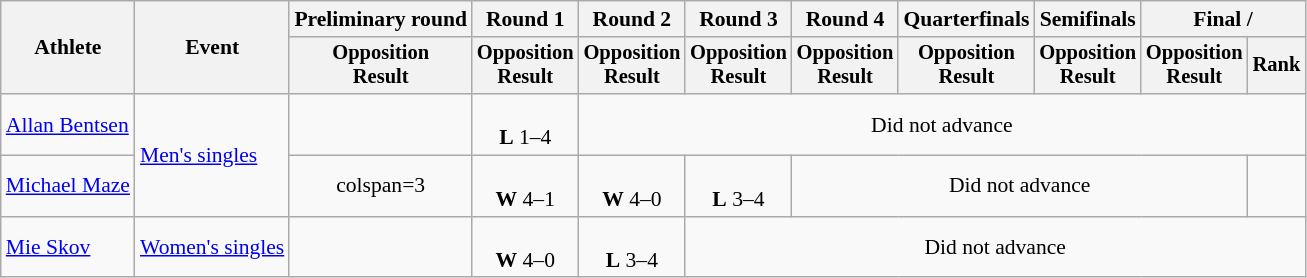<table class="wikitable" style="font-size:90%">
<tr>
<th rowspan="2">Athlete</th>
<th rowspan="2">Event</th>
<th>Preliminary round</th>
<th>Round 1</th>
<th>Round 2</th>
<th>Round 3</th>
<th>Round 4</th>
<th>Quarterfinals</th>
<th>Semifinals</th>
<th colspan=2>Final / </th>
</tr>
<tr style="font-size:95%">
<th>Opposition<br>Result</th>
<th>Opposition<br>Result</th>
<th>Opposition<br>Result</th>
<th>Opposition<br>Result</th>
<th>Opposition<br>Result</th>
<th>Opposition<br>Result</th>
<th>Opposition<br>Result</th>
<th>Opposition<br>Result</th>
<th>Rank</th>
</tr>
<tr align=center>
<td align=left><a href='#'>Allan Bentsen</a></td>
<td align=left rowspan=2><a href='#'>Men's singles</a></td>
<td></td>
<td><br><strong>L</strong> 1–4</td>
<td colspan=7>Did not advance</td>
</tr>
<tr align=center>
<td align=left><a href='#'>Michael Maze</a></td>
<td>colspan=3 </td>
<td><br><strong>W</strong> 4–1</td>
<td><br><strong>W</strong> 4–0</td>
<td><br><strong>L</strong> 3–4</td>
<td colspan=4>Did not advance</td>
</tr>
<tr align=center>
<td align=left><a href='#'>Mie Skov</a></td>
<td align=left><a href='#'>Women's singles</a></td>
<td></td>
<td><br><strong>W</strong> 4–0</td>
<td><br><strong>L</strong> 3–4</td>
<td colspan=6>Did not advance</td>
</tr>
</table>
